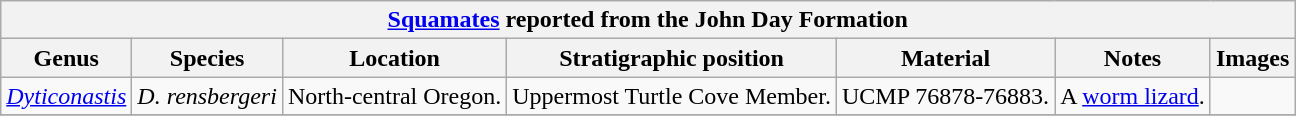<table class="wikitable" align="center">
<tr>
<th colspan="7" align="center"><strong><a href='#'>Squamates</a> reported from the John Day Formation</strong></th>
</tr>
<tr>
<th>Genus</th>
<th>Species</th>
<th>Location</th>
<th><strong>Stratigraphic position</strong></th>
<th><strong>Material</strong></th>
<th>Notes</th>
<th>Images</th>
</tr>
<tr>
<td><em><a href='#'>Dyticonastis</a></em></td>
<td><em>D. rensbergeri</em></td>
<td>North-central Oregon.</td>
<td>Uppermost Turtle Cove Member.</td>
<td>UCMP 76878-76883.</td>
<td>A <a href='#'>worm lizard</a>.</td>
<td></td>
</tr>
<tr>
</tr>
</table>
